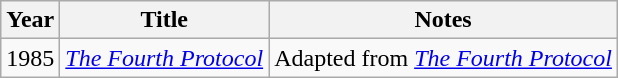<table class="wikitable">
<tr>
<th>Year</th>
<th>Title</th>
<th>Notes</th>
</tr>
<tr>
<td>1985</td>
<td><em><a href='#'>The Fourth Protocol</a></em></td>
<td>Adapted from <em><a href='#'>The Fourth Protocol</a></em></td>
</tr>
</table>
